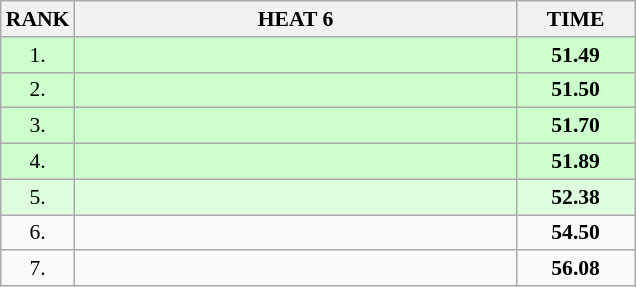<table class="wikitable" style="border-collapse: collapse; font-size: 90%;">
<tr>
<th>RANK</th>
<th style="width: 20em">HEAT 6</th>
<th style="width: 5em">TIME</th>
</tr>
<tr style="background:#ccffcc;">
<td align="center">1.</td>
<td></td>
<td align="center"><strong>51.49</strong></td>
</tr>
<tr style="background:#ccffcc;">
<td align="center">2.</td>
<td></td>
<td align="center"><strong>51.50</strong></td>
</tr>
<tr style="background:#ccffcc;">
<td align="center">3.</td>
<td></td>
<td align="center"><strong>51.70</strong></td>
</tr>
<tr style="background:#ccffcc;">
<td align="center">4.</td>
<td></td>
<td align="center"><strong>51.89</strong></td>
</tr>
<tr style="background:#ddffdd;">
<td align="center">5.</td>
<td></td>
<td align="center"><strong>52.38</strong></td>
</tr>
<tr>
<td align="center">6.</td>
<td></td>
<td align="center"><strong>54.50</strong></td>
</tr>
<tr>
<td align="center">7.</td>
<td></td>
<td align="center"><strong>56.08</strong></td>
</tr>
</table>
